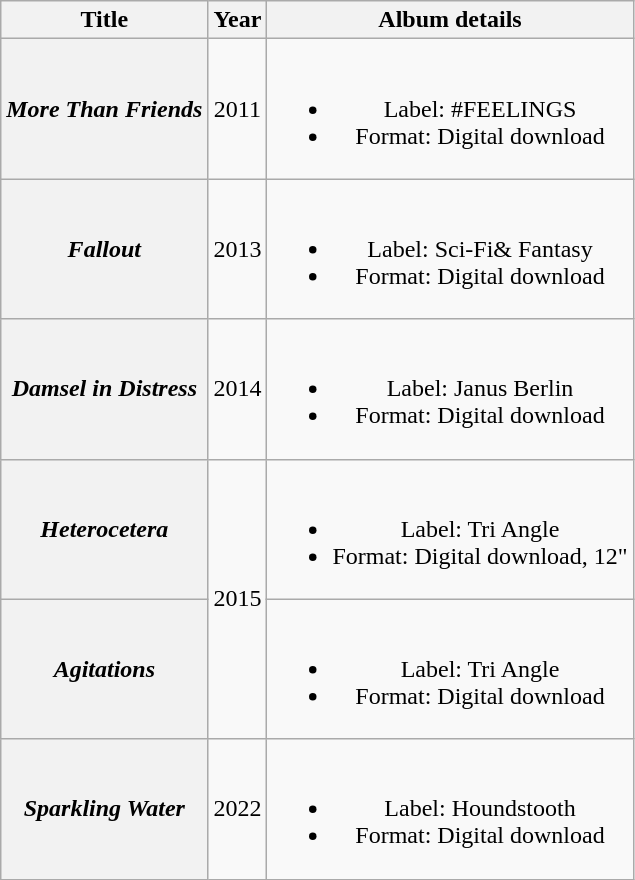<table class="wikitable plainrowheaders" style="text-align:center">
<tr>
<th>Title</th>
<th>Year</th>
<th>Album details</th>
</tr>
<tr>
<th scope="row"><em>More Than Friends</em></th>
<td>2011</td>
<td><br><ul><li>Label: #FEELINGS</li><li>Format: Digital download</li></ul></td>
</tr>
<tr>
<th scope="row"><em>Fallout</em></th>
<td>2013</td>
<td><br><ul><li>Label: Sci-Fi& Fantasy</li><li>Format: Digital download</li></ul></td>
</tr>
<tr>
<th scope="row"><em>Damsel in Distress</em></th>
<td>2014</td>
<td><br><ul><li>Label: Janus Berlin</li><li>Format: Digital download</li></ul></td>
</tr>
<tr>
<th scope="row"><em>Heterocetera</em></th>
<td rowspan="2">2015</td>
<td><br><ul><li>Label: Tri Angle</li><li>Format: Digital download, 12"</li></ul></td>
</tr>
<tr>
<th scope="row"><em>Agitations</em></th>
<td><br><ul><li>Label: Tri Angle</li><li>Format: Digital download</li></ul></td>
</tr>
<tr>
<th scope="row"><em>Sparkling Water</em></th>
<td>2022</td>
<td><br><ul><li>Label: Houndstooth</li><li>Format: Digital download</li></ul></td>
</tr>
</table>
